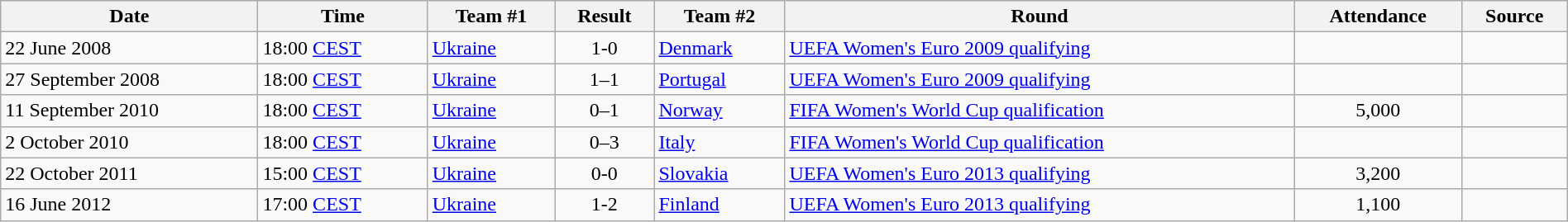<table class="wikitable" style="width:100%">
<tr>
<th>Date</th>
<th>Time</th>
<th>Team #1</th>
<th>Result</th>
<th>Team #2</th>
<th>Round</th>
<th>Attendance</th>
<th>Source</th>
</tr>
<tr>
<td>22 June 2008</td>
<td>18:00 <a href='#'>CEST</a></td>
<td> <a href='#'>Ukraine</a></td>
<td style="text-align:center">1-0</td>
<td> <a href='#'>Denmark</a></td>
<td><a href='#'>UEFA Women's Euro 2009 qualifying</a></td>
<td style="text-align:center"></td>
<td></td>
</tr>
<tr>
<td>27 September 2008</td>
<td>18:00 <a href='#'>CEST</a></td>
<td> <a href='#'>Ukraine</a></td>
<td style="text-align:center">1–1</td>
<td> <a href='#'>Portugal</a></td>
<td><a href='#'>UEFA Women's Euro 2009 qualifying</a></td>
<td style="text-align:center"></td>
<td></td>
</tr>
<tr>
<td>11 September 2010</td>
<td>18:00 <a href='#'>CEST</a></td>
<td> <a href='#'>Ukraine</a></td>
<td style="text-align:center">0–1</td>
<td> <a href='#'>Norway</a></td>
<td><a href='#'>FIFA Women's World Cup qualification</a></td>
<td style="text-align:center">5,000</td>
<td></td>
</tr>
<tr>
<td>2 October 2010</td>
<td>18:00 <a href='#'>CEST</a></td>
<td> <a href='#'>Ukraine</a></td>
<td style="text-align:center">0–3</td>
<td> <a href='#'>Italy</a></td>
<td><a href='#'>FIFA Women's World Cup qualification</a></td>
<td style="text-align:center"></td>
<td></td>
</tr>
<tr>
<td>22 October 2011</td>
<td>15:00 <a href='#'>CEST</a></td>
<td> <a href='#'>Ukraine</a></td>
<td style="text-align:center">0-0</td>
<td> <a href='#'>Slovakia</a></td>
<td><a href='#'>UEFA Women's Euro 2013 qualifying</a></td>
<td style="text-align:center">3,200</td>
<td></td>
</tr>
<tr>
<td>16 June 2012</td>
<td>17:00 <a href='#'>CEST</a></td>
<td> <a href='#'>Ukraine</a></td>
<td style="text-align:center">1-2</td>
<td> <a href='#'>Finland</a></td>
<td><a href='#'>UEFA Women's Euro 2013 qualifying</a></td>
<td style="text-align:center">1,100</td>
<td></td>
</tr>
</table>
